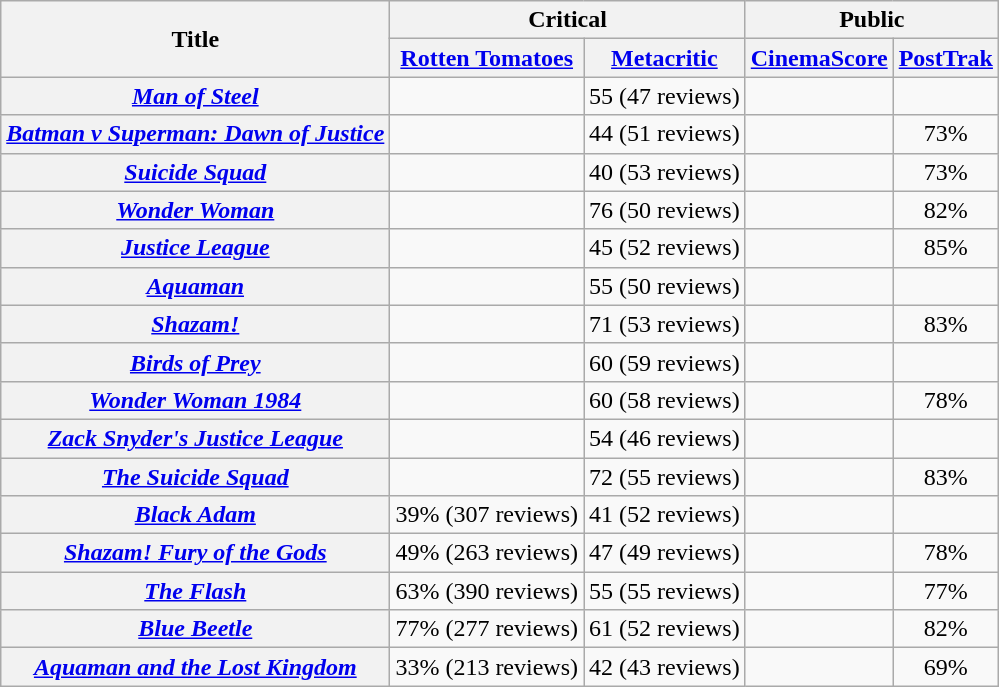<table class="wikitable plainrowheaders sortable" style="text-align: center">
<tr>
<th scope="col" rowspan="2">Title</th>
<th scope="col" colspan="2">Critical</th>
<th scope="col" colspan="2">Public</th>
</tr>
<tr>
<th scope="col"><a href='#'>Rotten Tomatoes</a></th>
<th scope="col"><a href='#'>Metacritic</a></th>
<th scope="col"><a href='#'>CinemaScore</a></th>
<th scope="col"><a href='#'>PostTrak</a></th>
</tr>
<tr>
<th scope="row"><em><a href='#'>Man of Steel</a></em></th>
<td></td>
<td>55 (47 reviews)</td>
<td></td>
<td></td>
</tr>
<tr>
<th scope="row"><em><a href='#'>Batman v Superman: Dawn of Justice</a></em></th>
<td></td>
<td>44 (51 reviews)</td>
<td></td>
<td>73%</td>
</tr>
<tr>
<th scope="row"><em><a href='#'>Suicide Squad</a></em></th>
<td></td>
<td>40 (53 reviews)</td>
<td></td>
<td>73%</td>
</tr>
<tr>
<th scope="row"><em><a href='#'>Wonder Woman</a></em></th>
<td></td>
<td>76 (50 reviews)</td>
<td></td>
<td>82%</td>
</tr>
<tr>
<th scope="row"><em><a href='#'>Justice League</a></em></th>
<td></td>
<td>45 (52 reviews)</td>
<td></td>
<td>85%</td>
</tr>
<tr>
<th scope="row"><em><a href='#'>Aquaman</a></em></th>
<td></td>
<td>55 (50 reviews)</td>
<td></td>
<td></td>
</tr>
<tr>
<th scope="row"><em><a href='#'>Shazam!</a></em></th>
<td></td>
<td>71 (53 reviews)</td>
<td></td>
<td>83%</td>
</tr>
<tr>
<th scope="row"><em><a href='#'>Birds of Prey</a></em></th>
<td></td>
<td>60 (59 reviews)</td>
<td></td>
<td></td>
</tr>
<tr>
<th scope="row"><em><a href='#'>Wonder Woman 1984</a></em></th>
<td></td>
<td>60 (58 reviews)</td>
<td></td>
<td>78%</td>
</tr>
<tr>
<th scope="row"><em><a href='#'>Zack Snyder's Justice League</a></em></th>
<td></td>
<td>54 (46 reviews)</td>
<td></td>
<td></td>
</tr>
<tr>
<th scope="row"><em><a href='#'>The Suicide Squad</a></em></th>
<td></td>
<td>72 (55 reviews)</td>
<td></td>
<td>83%</td>
</tr>
<tr>
<th scope="row"><em><a href='#'>Black Adam</a></em></th>
<td>39% (307 reviews)</td>
<td>41 (52 reviews)</td>
<td></td>
<td></td>
</tr>
<tr>
<th scope="row"><em><a href='#'>Shazam! Fury of the Gods</a></em></th>
<td>49% (263 reviews)</td>
<td>47 (49 reviews)</td>
<td></td>
<td>78%</td>
</tr>
<tr>
<th scope="row"><em><a href='#'>The Flash</a></em></th>
<td>63% (390 reviews)</td>
<td>55 (55 reviews)</td>
<td></td>
<td>77%</td>
</tr>
<tr>
<th scope="row"><em><a href='#'>Blue Beetle</a></em></th>
<td>77% (277 reviews)</td>
<td>61 (52 reviews)</td>
<td></td>
<td>82%</td>
</tr>
<tr>
<th scope="row"><em><a href='#'>Aquaman and the Lost Kingdom</a></em></th>
<td>33% (213 reviews)</td>
<td>42 (43 reviews)</td>
<td></td>
<td>69%</td>
</tr>
</table>
